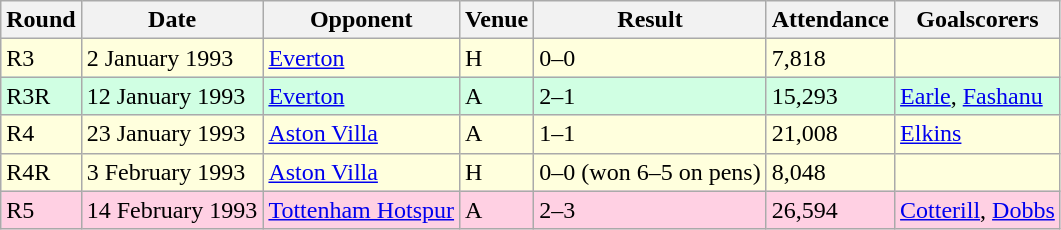<table class="wikitable">
<tr>
<th>Round</th>
<th>Date</th>
<th>Opponent</th>
<th>Venue</th>
<th>Result</th>
<th>Attendance</th>
<th>Goalscorers</th>
</tr>
<tr style="background-color: #ffffdd;">
<td>R3</td>
<td>2 January 1993</td>
<td><a href='#'>Everton</a></td>
<td>H</td>
<td>0–0</td>
<td>7,818</td>
<td></td>
</tr>
<tr style="background-color: #d0ffe3;">
<td>R3R</td>
<td>12 January 1993</td>
<td><a href='#'>Everton</a></td>
<td>A</td>
<td>2–1</td>
<td>15,293</td>
<td><a href='#'>Earle</a>, <a href='#'>Fashanu</a></td>
</tr>
<tr style="background-color: #ffffdd;">
<td>R4</td>
<td>23 January 1993</td>
<td><a href='#'>Aston Villa</a></td>
<td>A</td>
<td>1–1</td>
<td>21,008</td>
<td><a href='#'>Elkins</a></td>
</tr>
<tr style="background-color: #ffffdd;">
<td>R4R</td>
<td>3 February 1993</td>
<td><a href='#'>Aston Villa</a></td>
<td>H</td>
<td>0–0 (won 6–5 on pens)</td>
<td>8,048</td>
<td></td>
</tr>
<tr style="background-color: #ffd0e3;">
<td>R5</td>
<td>14 February 1993</td>
<td><a href='#'>Tottenham Hotspur</a></td>
<td>A</td>
<td>2–3</td>
<td>26,594</td>
<td><a href='#'>Cotterill</a>, <a href='#'>Dobbs</a></td>
</tr>
</table>
